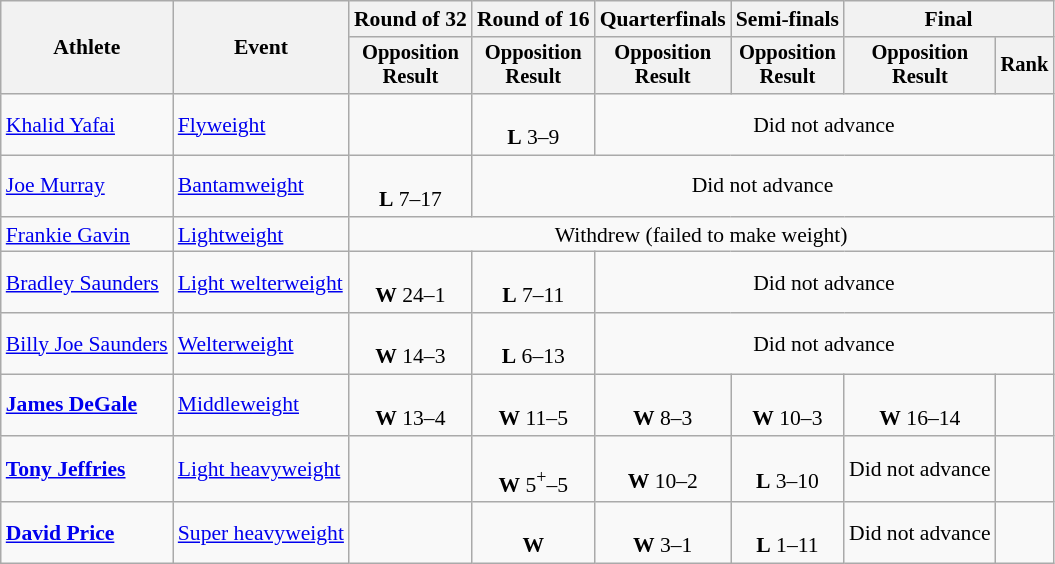<table class="wikitable" style="font-size:90%">
<tr>
<th rowspan="2">Athlete</th>
<th rowspan="2">Event</th>
<th>Round of 32</th>
<th>Round of 16</th>
<th>Quarterfinals</th>
<th>Semi-finals</th>
<th colspan=2>Final</th>
</tr>
<tr style="font-size:95%">
<th>Opposition<br>Result</th>
<th>Opposition<br>Result</th>
<th>Opposition<br>Result</th>
<th>Opposition<br>Result</th>
<th>Opposition<br>Result</th>
<th>Rank</th>
</tr>
<tr align=center>
<td align=left><a href='#'>Khalid Yafai</a></td>
<td align=left><a href='#'>Flyweight</a></td>
<td></td>
<td><br><strong>L</strong> 3–9</td>
<td colspan=4>Did not advance</td>
</tr>
<tr align=center>
<td align=left><a href='#'>Joe Murray</a></td>
<td align=left><a href='#'>Bantamweight</a></td>
<td><br><strong>L</strong> 7–17</td>
<td colspan=5>Did not advance</td>
</tr>
<tr align=center>
<td align=left><a href='#'>Frankie Gavin</a></td>
<td align=left><a href='#'>Lightweight</a></td>
<td colspan=6>Withdrew (failed to make weight)</td>
</tr>
<tr align=center>
<td align=left><a href='#'>Bradley Saunders</a></td>
<td align=left><a href='#'>Light welterweight</a></td>
<td><br><strong>W</strong> 24–1 </td>
<td><br><strong>L</strong> 7–11</td>
<td colspan=4>Did not advance</td>
</tr>
<tr align=center>
<td align=left><a href='#'>Billy Joe Saunders</a></td>
<td align=left><a href='#'>Welterweight</a></td>
<td><br><strong>W</strong> 14–3</td>
<td><br><strong>L</strong> 6–13</td>
<td colspan=4>Did not advance</td>
</tr>
<tr align=center>
<td align=left><strong><a href='#'>James DeGale</a></strong></td>
<td align=left><a href='#'>Middleweight</a></td>
<td><br><strong>W</strong> 13–4</td>
<td><br><strong>W</strong> 11–5</td>
<td><br><strong>W</strong> 8–3</td>
<td><br><strong>W</strong> 10–3</td>
<td><br><strong>W</strong> 16–14</td>
<td></td>
</tr>
<tr align=center>
<td align=left><strong><a href='#'>Tony Jeffries</a></strong></td>
<td align=left><a href='#'>Light heavyweight</a></td>
<td></td>
<td><br><strong>W</strong> 5<sup>+</sup>–5</td>
<td><br><strong>W</strong> 10–2</td>
<td><br><strong>L</strong> 3–10</td>
<td>Did not advance</td>
<td></td>
</tr>
<tr align=center>
<td align=left><strong><a href='#'>David Price</a></strong></td>
<td align=left><a href='#'>Super heavyweight</a></td>
<td></td>
<td><br><strong>W</strong> </td>
<td><br><strong>W</strong> 3–1</td>
<td><br><strong>L</strong> 1–11</td>
<td>Did not advance</td>
<td></td>
</tr>
</table>
